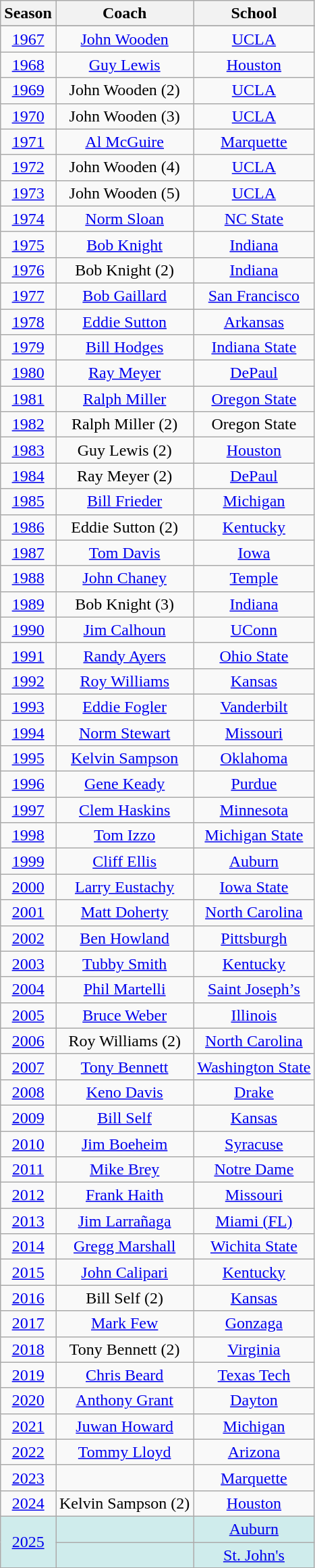<table class="wikitable sortable" style="text-align:center;">
<tr>
<th>Season</th>
<th>Coach</th>
<th>School</th>
</tr>
<tr>
</tr>
<tr>
<td><a href='#'>1967</a></td>
<td><a href='#'>John Wooden</a></td>
<td><a href='#'>UCLA</a></td>
</tr>
<tr>
<td><a href='#'>1968</a></td>
<td><a href='#'>Guy Lewis</a></td>
<td><a href='#'>Houston</a></td>
</tr>
<tr>
<td><a href='#'>1969</a></td>
<td>John Wooden (2)</td>
<td><a href='#'>UCLA</a></td>
</tr>
<tr>
<td><a href='#'>1970</a></td>
<td>John Wooden (3)</td>
<td><a href='#'>UCLA</a></td>
</tr>
<tr>
<td><a href='#'>1971</a></td>
<td><a href='#'>Al McGuire</a></td>
<td><a href='#'>Marquette</a></td>
</tr>
<tr>
<td><a href='#'>1972</a></td>
<td>John Wooden (4)</td>
<td><a href='#'>UCLA</a></td>
</tr>
<tr>
<td><a href='#'>1973</a></td>
<td>John Wooden (5)</td>
<td><a href='#'>UCLA</a></td>
</tr>
<tr>
<td><a href='#'>1974</a></td>
<td><a href='#'>Norm Sloan</a></td>
<td><a href='#'>NC State</a></td>
</tr>
<tr>
<td><a href='#'>1975</a></td>
<td><a href='#'>Bob Knight</a></td>
<td><a href='#'>Indiana</a></td>
</tr>
<tr>
<td><a href='#'>1976</a></td>
<td>Bob Knight (2)</td>
<td><a href='#'>Indiana</a></td>
</tr>
<tr>
<td><a href='#'>1977</a></td>
<td><a href='#'>Bob Gaillard</a></td>
<td><a href='#'>San Francisco</a></td>
</tr>
<tr>
<td><a href='#'>1978</a></td>
<td><a href='#'>Eddie Sutton</a></td>
<td><a href='#'>Arkansas</a></td>
</tr>
<tr>
<td><a href='#'>1979</a></td>
<td><a href='#'>Bill Hodges</a></td>
<td><a href='#'>Indiana State</a></td>
</tr>
<tr>
<td><a href='#'>1980</a></td>
<td><a href='#'>Ray Meyer</a></td>
<td><a href='#'>DePaul</a></td>
</tr>
<tr>
<td><a href='#'>1981</a></td>
<td><a href='#'>Ralph Miller</a></td>
<td><a href='#'>Oregon State</a></td>
</tr>
<tr>
<td><a href='#'>1982</a></td>
<td>Ralph Miller (2)</td>
<td>Oregon State</td>
</tr>
<tr>
<td><a href='#'>1983</a></td>
<td>Guy Lewis (2)</td>
<td><a href='#'>Houston</a></td>
</tr>
<tr>
<td><a href='#'>1984</a></td>
<td>Ray Meyer (2)</td>
<td><a href='#'>DePaul</a></td>
</tr>
<tr>
<td><a href='#'>1985</a></td>
<td><a href='#'>Bill Frieder</a></td>
<td><a href='#'>Michigan</a></td>
</tr>
<tr>
<td><a href='#'>1986</a></td>
<td>Eddie Sutton (2)</td>
<td><a href='#'>Kentucky</a></td>
</tr>
<tr>
<td><a href='#'>1987</a></td>
<td><a href='#'>Tom Davis</a></td>
<td><a href='#'>Iowa</a></td>
</tr>
<tr>
<td><a href='#'>1988</a></td>
<td><a href='#'>John Chaney</a></td>
<td><a href='#'>Temple</a></td>
</tr>
<tr>
<td><a href='#'>1989</a></td>
<td>Bob Knight (3)</td>
<td><a href='#'>Indiana</a></td>
</tr>
<tr>
<td><a href='#'>1990</a></td>
<td><a href='#'>Jim Calhoun</a></td>
<td><a href='#'>UConn</a></td>
</tr>
<tr>
<td><a href='#'>1991</a></td>
<td><a href='#'>Randy Ayers</a></td>
<td><a href='#'>Ohio State</a></td>
</tr>
<tr>
<td><a href='#'>1992</a></td>
<td><a href='#'>Roy Williams</a></td>
<td><a href='#'>Kansas</a></td>
</tr>
<tr>
<td><a href='#'>1993</a></td>
<td><a href='#'>Eddie Fogler</a></td>
<td><a href='#'>Vanderbilt</a></td>
</tr>
<tr>
<td><a href='#'>1994</a></td>
<td><a href='#'>Norm Stewart</a></td>
<td><a href='#'>Missouri</a></td>
</tr>
<tr>
<td><a href='#'>1995</a></td>
<td><a href='#'>Kelvin Sampson</a></td>
<td><a href='#'>Oklahoma</a></td>
</tr>
<tr>
<td><a href='#'>1996</a></td>
<td><a href='#'>Gene Keady</a></td>
<td><a href='#'>Purdue</a></td>
</tr>
<tr>
<td><a href='#'>1997</a></td>
<td><a href='#'>Clem Haskins</a></td>
<td><a href='#'>Minnesota</a></td>
</tr>
<tr>
<td><a href='#'>1998</a></td>
<td><a href='#'>Tom Izzo</a></td>
<td><a href='#'>Michigan State</a></td>
</tr>
<tr>
<td><a href='#'>1999</a></td>
<td><a href='#'>Cliff Ellis</a></td>
<td><a href='#'>Auburn</a></td>
</tr>
<tr>
<td><a href='#'>2000</a></td>
<td><a href='#'>Larry Eustachy</a></td>
<td><a href='#'>Iowa State</a></td>
</tr>
<tr>
<td><a href='#'>2001</a></td>
<td><a href='#'>Matt Doherty</a></td>
<td><a href='#'>North Carolina</a></td>
</tr>
<tr>
<td><a href='#'>2002</a></td>
<td><a href='#'>Ben Howland</a></td>
<td><a href='#'>Pittsburgh</a></td>
</tr>
<tr>
<td><a href='#'>2003</a></td>
<td><a href='#'>Tubby Smith</a></td>
<td><a href='#'>Kentucky</a></td>
</tr>
<tr>
<td><a href='#'>2004</a></td>
<td><a href='#'>Phil Martelli</a></td>
<td><a href='#'>Saint Joseph’s</a></td>
</tr>
<tr>
<td><a href='#'>2005</a></td>
<td><a href='#'>Bruce Weber</a></td>
<td><a href='#'>Illinois</a></td>
</tr>
<tr>
<td><a href='#'>2006</a></td>
<td>Roy Williams (2)</td>
<td><a href='#'>North Carolina</a></td>
</tr>
<tr>
<td><a href='#'>2007</a></td>
<td><a href='#'>Tony Bennett</a></td>
<td><a href='#'>Washington State</a></td>
</tr>
<tr>
<td><a href='#'>2008</a></td>
<td><a href='#'>Keno Davis</a></td>
<td><a href='#'>Drake</a></td>
</tr>
<tr>
<td><a href='#'>2009</a></td>
<td><a href='#'>Bill Self</a></td>
<td><a href='#'>Kansas</a></td>
</tr>
<tr>
<td><a href='#'>2010</a></td>
<td><a href='#'>Jim Boeheim</a></td>
<td><a href='#'>Syracuse</a></td>
</tr>
<tr>
<td><a href='#'>2011</a></td>
<td><a href='#'>Mike Brey</a></td>
<td><a href='#'>Notre Dame</a></td>
</tr>
<tr>
<td><a href='#'>2012</a></td>
<td><a href='#'>Frank Haith</a></td>
<td><a href='#'>Missouri</a></td>
</tr>
<tr>
<td><a href='#'>2013</a></td>
<td><a href='#'>Jim Larrañaga</a></td>
<td><a href='#'>Miami (FL)</a></td>
</tr>
<tr>
<td><a href='#'>2014</a></td>
<td><a href='#'>Gregg Marshall</a></td>
<td><a href='#'>Wichita State</a></td>
</tr>
<tr>
<td><a href='#'>2015</a></td>
<td><a href='#'>John Calipari</a></td>
<td><a href='#'>Kentucky</a></td>
</tr>
<tr>
<td><a href='#'>2016</a></td>
<td>Bill Self (2)</td>
<td><a href='#'>Kansas</a></td>
</tr>
<tr>
<td><a href='#'>2017</a></td>
<td><a href='#'>Mark Few</a></td>
<td><a href='#'>Gonzaga</a></td>
</tr>
<tr>
<td><a href='#'>2018</a></td>
<td>Tony Bennett (2)</td>
<td><a href='#'>Virginia</a></td>
</tr>
<tr>
<td><a href='#'>2019</a></td>
<td><a href='#'>Chris Beard</a></td>
<td><a href='#'>Texas Tech</a></td>
</tr>
<tr>
<td><a href='#'>2020</a></td>
<td><a href='#'>Anthony Grant</a></td>
<td><a href='#'>Dayton</a></td>
</tr>
<tr>
<td><a href='#'>2021</a></td>
<td><a href='#'>Juwan Howard</a></td>
<td><a href='#'>Michigan</a></td>
</tr>
<tr>
<td><a href='#'>2022</a></td>
<td><a href='#'>Tommy Lloyd</a></td>
<td><a href='#'>Arizona</a></td>
</tr>
<tr>
<td><a href='#'>2023</a></td>
<td></td>
<td><a href='#'>Marquette</a></td>
</tr>
<tr>
<td><a href='#'>2024</a></td>
<td>Kelvin Sampson (2)</td>
<td><a href='#'>Houston</a></td>
</tr>
<tr>
<td rowspan="2" style="background-color:#CFECEC;"><a href='#'>2025</a></td>
<td style="background-color:#CFECEC;"></td>
<td style="background-color:#CFECEC;"><a href='#'>Auburn</a></td>
</tr>
<tr>
<td style="background-color:#CFECEC;"></td>
<td style="background-color:#CFECEC;"><a href='#'>St. John's</a></td>
</tr>
</table>
